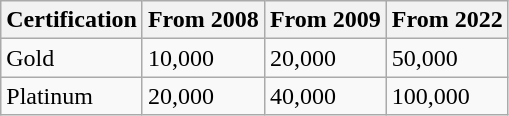<table class="wikitable">
<tr>
<th>Certification</th>
<th>From 2008</th>
<th>From 2009</th>
<th>From 2022</th>
</tr>
<tr>
<td>Gold</td>
<td>10,000</td>
<td>20,000</td>
<td>50,000</td>
</tr>
<tr>
<td>Platinum</td>
<td>20,000</td>
<td>40,000</td>
<td>100,000</td>
</tr>
</table>
